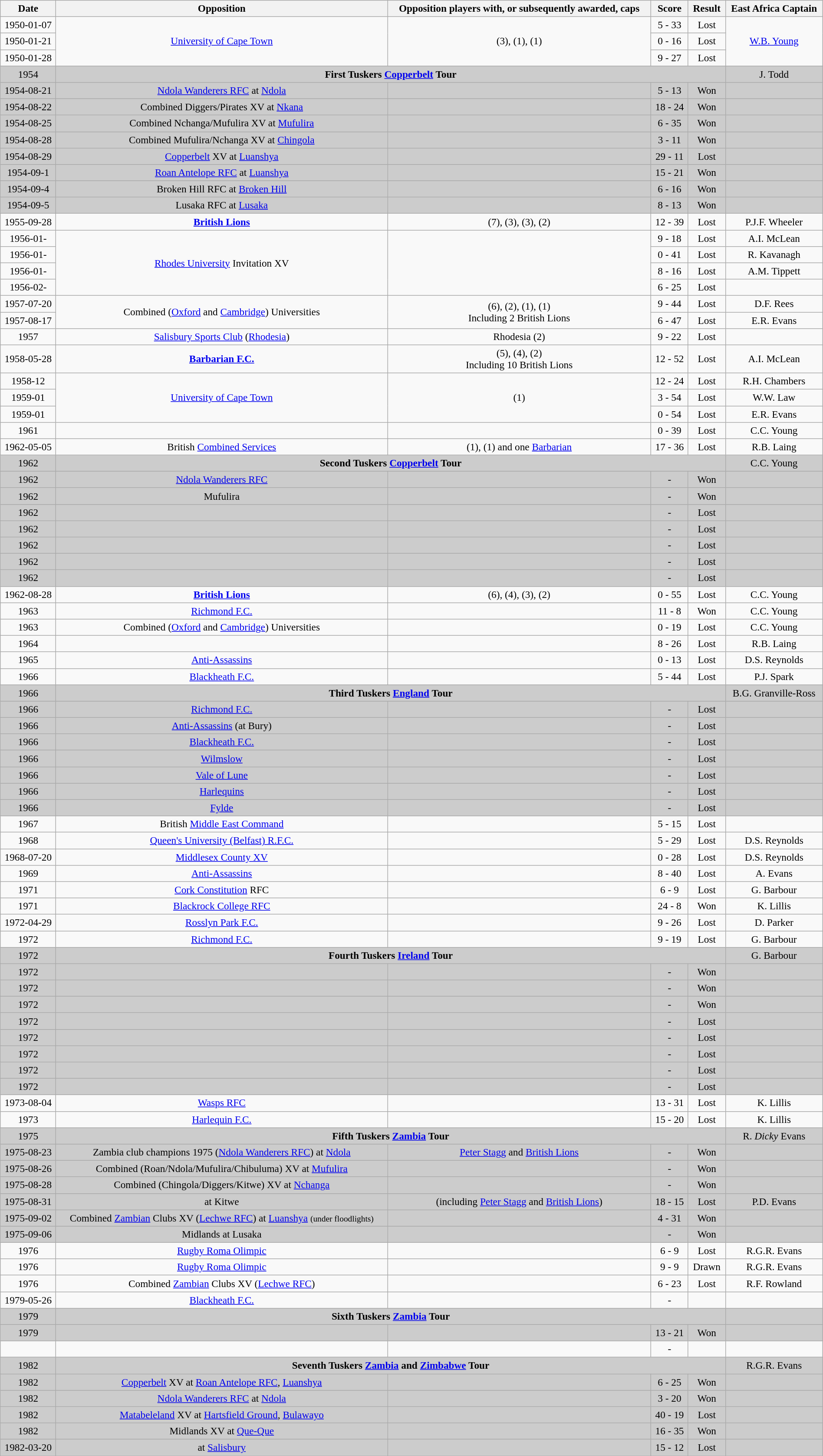<table class="wikitable" style="font-size:97%; text-align:center;" width="100%">
<tr>
<th>Date</th>
<th>Opposition</th>
<th>Opposition players with, or subsequently awarded, caps</th>
<th width="50pt">Score</th>
<th width="50pt">Result</th>
<th>East Africa Captain</th>
</tr>
<tr>
<td>1950-01-07</td>
<td rowspan="3"><a href='#'>University of Cape Town</a></td>
<td rowspan="3"> (3),  (1),  (1)</td>
<td>5 - 33</td>
<td>Lost</td>
<td rowspan="3"><a href='#'>W.B. Young</a></td>
</tr>
<tr>
<td>1950-01-21</td>
<td>0 - 16</td>
<td>Lost</td>
</tr>
<tr>
<td>1950-01-28</td>
<td>9 - 27</td>
<td>Lost</td>
</tr>
<tr>
<td bgcolor="#CCCCCC">1954</td>
<td colspan="4"  bgcolor="#CCCCCC"><strong>First Tuskers <a href='#'>Copperbelt</a> Tour</strong></td>
<td bgcolor="#CCCCCC">J. Todd</td>
</tr>
<tr>
<td bgcolor="#CCCCCC">1954-08-21</td>
<td bgcolor="#CCCCCC"><a href='#'>Ndola Wanderers RFC</a> at <a href='#'>Ndola</a></td>
<td bgcolor="#CCCCCC"></td>
<td bgcolor="#CCCCCC">5 - 13</td>
<td bgcolor="#CCCCCC">Won</td>
<td bgcolor="#CCCCCC"></td>
</tr>
<tr>
<td bgcolor="#CCCCCC">1954-08-22</td>
<td bgcolor="#CCCCCC">Combined Diggers/Pirates XV at <a href='#'>Nkana</a></td>
<td bgcolor="#CCCCCC"></td>
<td bgcolor="#CCCCCC">18 -  24</td>
<td bgcolor="#CCCCCC">Won</td>
<td bgcolor="#CCCCCC"></td>
</tr>
<tr>
<td bgcolor="#CCCCCC">1954-08-25</td>
<td bgcolor="#CCCCCC">Combined Nchanga/Mufulira XV at <a href='#'>Mufulira</a></td>
<td bgcolor="#CCCCCC"></td>
<td bgcolor="#CCCCCC">6 -  35</td>
<td bgcolor="#CCCCCC">Won</td>
<td bgcolor="#CCCCCC"></td>
</tr>
<tr>
<td bgcolor="#CCCCCC">1954-08-28</td>
<td bgcolor="#CCCCCC">Combined Mufulira/Nchanga XV at <a href='#'>Chingola</a></td>
<td bgcolor="#CCCCCC"></td>
<td bgcolor="#CCCCCC">3 - 11</td>
<td bgcolor="#CCCCCC">Won</td>
<td bgcolor="#CCCCCC"></td>
</tr>
<tr>
<td bgcolor="#CCCCCC">1954-08-29</td>
<td bgcolor="#CCCCCC"><a href='#'>Copperbelt</a> XV at <a href='#'>Luanshya</a></td>
<td bgcolor="#CCCCCC"></td>
<td bgcolor="#CCCCCC">29 - 11</td>
<td bgcolor="#CCCCCC">Lost</td>
<td bgcolor="#CCCCCC"></td>
</tr>
<tr>
<td bgcolor="#CCCCCC">1954-09-1</td>
<td bgcolor="#CCCCCC"><a href='#'>Roan Antelope RFC</a> at <a href='#'>Luanshya</a></td>
<td bgcolor="#CCCCCC"></td>
<td bgcolor="#CCCCCC">15 - 21</td>
<td bgcolor="#CCCCCC">Won</td>
<td bgcolor="#CCCCCC"></td>
</tr>
<tr>
<td bgcolor="#CCCCCC">1954-09-4</td>
<td bgcolor="#CCCCCC">Broken Hill RFC at <a href='#'>Broken Hill</a></td>
<td bgcolor="#CCCCCC"></td>
<td bgcolor="#CCCCCC">6 - 16</td>
<td bgcolor="#CCCCCC">Won</td>
<td bgcolor="#CCCCCC"></td>
</tr>
<tr>
<td bgcolor="#CCCCCC">1954-09-5</td>
<td bgcolor="#CCCCCC">Lusaka RFC at <a href='#'>Lusaka</a></td>
<td bgcolor="#CCCCCC"></td>
<td bgcolor="#CCCCCC">8 - 13</td>
<td bgcolor="#CCCCCC">Won</td>
<td bgcolor="#CCCCCC"></td>
</tr>
<tr>
<td>1955-09-28</td>
<td><strong><a href='#'>British Lions</a></strong></td>
<td> (7),  (3),  (3),  (2)</td>
<td>12 - 39</td>
<td>Lost</td>
<td>P.J.F. Wheeler</td>
</tr>
<tr>
<td>1956-01-</td>
<td rowspan="4"><a href='#'>Rhodes University</a> Invitation XV</td>
<td rowspan="4"></td>
<td>9 - 18</td>
<td>Lost</td>
<td>A.I. McLean</td>
</tr>
<tr>
<td>1956-01-</td>
<td>0 - 41</td>
<td>Lost</td>
<td>R. Kavanagh</td>
</tr>
<tr>
<td>1956-01-</td>
<td>8 - 16</td>
<td>Lost</td>
<td>A.M. Tippett</td>
</tr>
<tr>
<td>1956-02-</td>
<td>6 - 25</td>
<td>Lost</td>
<td></td>
</tr>
<tr>
<td>1957-07-20</td>
<td rowspan="2">Combined (<a href='#'>Oxford</a> and <a href='#'>Cambridge</a>) Universities</td>
<td rowspan="2"> (6),  (2),  (1),  (1)<br>Including 2 British Lions</td>
<td>9 - 44</td>
<td>Lost</td>
<td>D.F. Rees</td>
</tr>
<tr>
<td>1957-08-17</td>
<td>6 - 47</td>
<td>Lost</td>
<td>E.R. Evans</td>
</tr>
<tr>
<td>1957</td>
<td><a href='#'>Salisbury Sports Club</a> (<a href='#'>Rhodesia</a>)</td>
<td> Rhodesia (2)</td>
<td>9 - 22</td>
<td>Lost</td>
<td></td>
</tr>
<tr>
<td>1958-05-28</td>
<td><strong><a href='#'>Barbarian F.C.</a></strong></td>
<td> (5),  (4),  (2)<br>Including 10 British Lions</td>
<td>12 - 52</td>
<td>Lost</td>
<td>A.I. McLean</td>
</tr>
<tr>
<td>1958-12</td>
<td rowspan="3"><a href='#'>University of Cape Town</a></td>
<td rowspan="3"> (1)</td>
<td>12 - 24</td>
<td>Lost</td>
<td>R.H. Chambers</td>
</tr>
<tr>
<td>1959-01</td>
<td>3 - 54</td>
<td>Lost</td>
<td>W.W. Law</td>
</tr>
<tr>
<td>1959-01</td>
<td>0 - 54</td>
<td>Lost</td>
<td>E.R. Evans</td>
</tr>
<tr>
<td>1961</td>
<td><strong></strong></td>
<td></td>
<td>0 - 39</td>
<td>Lost</td>
<td>C.C. Young</td>
</tr>
<tr>
<td>1962-05-05</td>
<td>British <a href='#'>Combined Services</a></td>
<td> (1),  (1) and one <a href='#'>Barbarian</a></td>
<td>17 - 36</td>
<td>Lost</td>
<td>R.B. Laing</td>
</tr>
<tr>
<td bgcolor="#CCCCCC">1962</td>
<td colspan="4"  bgcolor="#CCCCCC"><strong>Second Tuskers <a href='#'>Copperbelt</a> Tour</strong></td>
<td bgcolor="#CCCCCC">C.C. Young</td>
</tr>
<tr>
<td bgcolor="#CCCCCC">1962</td>
<td bgcolor="#CCCCCC"><a href='#'>Ndola Wanderers RFC</a></td>
<td bgcolor="#CCCCCC"></td>
<td bgcolor="#CCCCCC">-</td>
<td bgcolor="#CCCCCC">Won</td>
<td bgcolor="#CCCCCC"></td>
</tr>
<tr>
<td bgcolor="#CCCCCC">1962</td>
<td bgcolor="#CCCCCC">Mufulira</td>
<td bgcolor="#CCCCCC"></td>
<td bgcolor="#CCCCCC">-</td>
<td bgcolor="#CCCCCC">Won</td>
<td bgcolor="#CCCCCC"></td>
</tr>
<tr>
<td bgcolor="#CCCCCC">1962</td>
<td bgcolor="#CCCCCC"></td>
<td bgcolor="#CCCCCC"></td>
<td bgcolor="#CCCCCC">-</td>
<td bgcolor="#CCCCCC">Lost</td>
<td bgcolor="#CCCCCC"></td>
</tr>
<tr>
<td bgcolor="#CCCCCC">1962</td>
<td bgcolor="#CCCCCC"></td>
<td bgcolor="#CCCCCC"></td>
<td bgcolor="#CCCCCC">-</td>
<td bgcolor="#CCCCCC">Lost</td>
<td bgcolor="#CCCCCC"></td>
</tr>
<tr>
<td bgcolor="#CCCCCC">1962</td>
<td bgcolor="#CCCCCC"></td>
<td bgcolor="#CCCCCC"></td>
<td bgcolor="#CCCCCC">-</td>
<td bgcolor="#CCCCCC">Lost</td>
<td bgcolor="#CCCCCC"></td>
</tr>
<tr>
<td bgcolor="#CCCCCC">1962</td>
<td bgcolor="#CCCCCC"></td>
<td bgcolor="#CCCCCC"></td>
<td bgcolor="#CCCCCC">-</td>
<td bgcolor="#CCCCCC">Lost</td>
<td bgcolor="#CCCCCC"></td>
</tr>
<tr>
<td bgcolor="#CCCCCC">1962</td>
<td bgcolor="#CCCCCC"></td>
<td bgcolor="#CCCCCC"></td>
<td bgcolor="#CCCCCC">-</td>
<td bgcolor="#CCCCCC">Lost</td>
<td bgcolor="#CCCCCC"></td>
</tr>
<tr>
<td>1962-08-28</td>
<td><strong><a href='#'>British Lions</a></strong></td>
<td> (6),  (4),  (3),  (2)</td>
<td>0 - 55</td>
<td>Lost</td>
<td>C.C. Young</td>
</tr>
<tr>
<td>1963</td>
<td><a href='#'>Richmond F.C.</a></td>
<td></td>
<td>11 - 8</td>
<td>Won</td>
<td>C.C. Young</td>
</tr>
<tr>
<td>1963</td>
<td>Combined (<a href='#'>Oxford</a> and <a href='#'>Cambridge</a>) Universities</td>
<td></td>
<td>0 - 19</td>
<td>Lost</td>
<td>C.C. Young</td>
</tr>
<tr>
<td>1964</td>
<td><strong></strong></td>
<td></td>
<td>8 - 26</td>
<td>Lost</td>
<td>R.B. Laing</td>
</tr>
<tr>
<td>1965</td>
<td><a href='#'>Anti-Assassins</a></td>
<td></td>
<td>0 - 13</td>
<td>Lost</td>
<td>D.S. Reynolds</td>
</tr>
<tr>
<td>1966</td>
<td><a href='#'>Blackheath F.C.</a></td>
<td></td>
<td>5 - 44</td>
<td>Lost</td>
<td>P.J. Spark</td>
</tr>
<tr>
<td bgcolor="#CCCCCC">1966</td>
<td colspan="4"  bgcolor="#CCCCCC"><strong>Third Tuskers <a href='#'>England</a> Tour</strong></td>
<td bgcolor="#CCCCCC">B.G. Granville-Ross</td>
</tr>
<tr>
<td bgcolor="#CCCCCC">1966</td>
<td bgcolor="#CCCCCC"><a href='#'>Richmond F.C.</a></td>
<td bgcolor="#CCCCCC"></td>
<td bgcolor="#CCCCCC">-</td>
<td bgcolor="#CCCCCC">Lost</td>
<td bgcolor="#CCCCCC"></td>
</tr>
<tr>
<td bgcolor="#CCCCCC">1966</td>
<td bgcolor="#CCCCCC"><a href='#'>Anti-Assassins</a> (at Bury)</td>
<td bgcolor="#CCCCCC"></td>
<td bgcolor="#CCCCCC">-</td>
<td bgcolor="#CCCCCC">Lost</td>
<td bgcolor="#CCCCCC"></td>
</tr>
<tr>
<td bgcolor="#CCCCCC">1966</td>
<td bgcolor="#CCCCCC"><a href='#'>Blackheath F.C.</a></td>
<td bgcolor="#CCCCCC"></td>
<td bgcolor="#CCCCCC">-</td>
<td bgcolor="#CCCCCC">Lost</td>
<td bgcolor="#CCCCCC"></td>
</tr>
<tr>
<td bgcolor="#CCCCCC">1966</td>
<td bgcolor="#CCCCCC"><a href='#'>Wilmslow</a></td>
<td bgcolor="#CCCCCC"></td>
<td bgcolor="#CCCCCC">-</td>
<td bgcolor="#CCCCCC">Lost</td>
<td bgcolor="#CCCCCC"></td>
</tr>
<tr>
<td bgcolor="#CCCCCC">1966</td>
<td bgcolor="#CCCCCC"><a href='#'>Vale of Lune</a></td>
<td bgcolor="#CCCCCC"></td>
<td bgcolor="#CCCCCC">-</td>
<td bgcolor="#CCCCCC">Lost</td>
<td bgcolor="#CCCCCC"></td>
</tr>
<tr>
<td bgcolor="#CCCCCC">1966</td>
<td bgcolor="#CCCCCC"><a href='#'>Harlequins</a></td>
<td bgcolor="#CCCCCC"></td>
<td bgcolor="#CCCCCC">-</td>
<td bgcolor="#CCCCCC">Lost</td>
<td bgcolor="#CCCCCC"></td>
</tr>
<tr>
<td bgcolor="#CCCCCC">1966</td>
<td bgcolor="#CCCCCC"><a href='#'>Fylde</a></td>
<td bgcolor="#CCCCCC"></td>
<td bgcolor="#CCCCCC">-</td>
<td bgcolor="#CCCCCC">Lost</td>
<td bgcolor="#CCCCCC"></td>
</tr>
<tr>
<td>1967</td>
<td>British <a href='#'>Middle East Command</a></td>
<td></td>
<td>5 - 15</td>
<td>Lost</td>
<td></td>
</tr>
<tr>
<td>1968</td>
<td><a href='#'>Queen's University (Belfast) R.F.C.</a></td>
<td></td>
<td>5 - 29</td>
<td>Lost</td>
<td>D.S. Reynolds</td>
</tr>
<tr>
<td>1968-07-20</td>
<td><a href='#'>Middlesex County XV</a></td>
<td></td>
<td>0 - 28</td>
<td>Lost</td>
<td>D.S. Reynolds</td>
</tr>
<tr>
<td>1969</td>
<td><a href='#'>Anti-Assassins</a></td>
<td></td>
<td>8 - 40</td>
<td>Lost</td>
<td>A. Evans</td>
</tr>
<tr>
<td>1971</td>
<td><a href='#'>Cork Constitution</a> RFC</td>
<td></td>
<td>6 - 9</td>
<td>Lost</td>
<td>G. Barbour</td>
</tr>
<tr>
<td>1971</td>
<td><a href='#'>Blackrock College RFC</a></td>
<td></td>
<td>24 - 8</td>
<td>Won</td>
<td>K. Lillis</td>
</tr>
<tr>
<td>1972-04-29</td>
<td><a href='#'>Rosslyn Park F.C.</a></td>
<td></td>
<td>9 - 26</td>
<td>Lost</td>
<td>D. Parker</td>
</tr>
<tr>
<td>1972</td>
<td><a href='#'>Richmond F.C.</a></td>
<td></td>
<td>9 - 19</td>
<td>Lost</td>
<td>G. Barbour</td>
</tr>
<tr>
<td bgcolor="#CCCCCC">1972</td>
<td colspan="4"  bgcolor="#CCCCCC"><strong>Fourth Tuskers <a href='#'>Ireland</a> Tour</strong></td>
<td bgcolor="#CCCCCC">G. Barbour</td>
</tr>
<tr>
<td bgcolor="#CCCCCC">1972</td>
<td bgcolor="#CCCCCC"></td>
<td bgcolor="#CCCCCC"></td>
<td bgcolor="#CCCCCC">-</td>
<td bgcolor="#CCCCCC">Won</td>
<td bgcolor="#CCCCCC"></td>
</tr>
<tr>
<td bgcolor="#CCCCCC">1972</td>
<td bgcolor="#CCCCCC"></td>
<td bgcolor="#CCCCCC"></td>
<td bgcolor="#CCCCCC">-</td>
<td bgcolor="#CCCCCC">Won</td>
<td bgcolor="#CCCCCC"></td>
</tr>
<tr>
<td bgcolor="#CCCCCC">1972</td>
<td bgcolor="#CCCCCC"></td>
<td bgcolor="#CCCCCC"></td>
<td bgcolor="#CCCCCC">-</td>
<td bgcolor="#CCCCCC">Won</td>
<td bgcolor="#CCCCCC"></td>
</tr>
<tr>
<td bgcolor="#CCCCCC">1972</td>
<td bgcolor="#CCCCCC"></td>
<td bgcolor="#CCCCCC"></td>
<td bgcolor="#CCCCCC">-</td>
<td bgcolor="#CCCCCC">Lost</td>
<td bgcolor="#CCCCCC"></td>
</tr>
<tr>
<td bgcolor="#CCCCCC">1972</td>
<td bgcolor="#CCCCCC"></td>
<td bgcolor="#CCCCCC"></td>
<td bgcolor="#CCCCCC">-</td>
<td bgcolor="#CCCCCC">Lost</td>
<td bgcolor="#CCCCCC"></td>
</tr>
<tr>
<td bgcolor="#CCCCCC">1972</td>
<td bgcolor="#CCCCCC"></td>
<td bgcolor="#CCCCCC"></td>
<td bgcolor="#CCCCCC">-</td>
<td bgcolor="#CCCCCC">Lost</td>
<td bgcolor="#CCCCCC"></td>
</tr>
<tr>
<td bgcolor="#CCCCCC">1972</td>
<td bgcolor="#CCCCCC"></td>
<td bgcolor="#CCCCCC"></td>
<td bgcolor="#CCCCCC">-</td>
<td bgcolor="#CCCCCC">Lost</td>
<td bgcolor="#CCCCCC"></td>
</tr>
<tr>
<td bgcolor="#CCCCCC">1972</td>
<td bgcolor="#CCCCCC"></td>
<td bgcolor="#CCCCCC"></td>
<td bgcolor="#CCCCCC">-</td>
<td bgcolor="#CCCCCC">Lost</td>
<td bgcolor="#CCCCCC"></td>
</tr>
<tr>
<td>1973-08-04</td>
<td><a href='#'>Wasps RFC</a></td>
<td></td>
<td>13 - 31</td>
<td>Lost</td>
<td>K. Lillis</td>
</tr>
<tr>
<td>1973</td>
<td><a href='#'>Harlequin F.C.</a></td>
<td></td>
<td>15 - 20</td>
<td>Lost</td>
<td>K. Lillis</td>
</tr>
<tr>
<td bgcolor="#CCCCCC">1975</td>
<td colspan="4"  bgcolor="#CCCCCC"><strong>Fifth Tuskers <a href='#'>Zambia</a> Tour</strong></td>
<td bgcolor="#CCCCCC">R. <em>Dicky</em> Evans</td>
</tr>
<tr>
<td bgcolor="#CCCCCC">1975-08-23</td>
<td bgcolor="#CCCCCC">Zambia club champions 1975 (<a href='#'>Ndola Wanderers RFC</a>) at <a href='#'>Ndola</a></td>
<td bgcolor="#CCCCCC"><a href='#'>Peter Stagg</a>  and <a href='#'>British Lions</a></td>
<td bgcolor="#CCCCCC">-</td>
<td bgcolor="#CCCCCC">Won</td>
<td bgcolor="#CCCCCC"></td>
</tr>
<tr>
<td bgcolor="#CCCCCC">1975-08-26</td>
<td bgcolor="#CCCCCC">Combined (Roan/Ndola/Mufulira/Chibuluma) XV at <a href='#'>Mufulira</a></td>
<td bgcolor="#CCCCCC"></td>
<td bgcolor="#CCCCCC">-</td>
<td bgcolor="#CCCCCC">Won</td>
<td bgcolor="#CCCCCC"></td>
</tr>
<tr>
<td bgcolor="#CCCCCC">1975-08-28</td>
<td bgcolor="#CCCCCC">Combined (Chingola/Diggers/Kitwe) XV at <a href='#'>Nchanga</a></td>
<td bgcolor="#CCCCCC"></td>
<td bgcolor="#CCCCCC">-</td>
<td bgcolor="#CCCCCC">Won</td>
<td bgcolor="#CCCCCC"></td>
</tr>
<tr>
<td bgcolor="#CCCCCC">1975-08-31</td>
<td bgcolor="#CCCCCC"> at Kitwe</td>
<td bgcolor="#CCCCCC"> (including <a href='#'>Peter Stagg</a>  and <a href='#'>British Lions</a>)</td>
<td bgcolor="#CCCCCC">18 - 15</td>
<td bgcolor="#CCCCCC">Lost</td>
<td bgcolor="#CCCCCC">P.D. Evans</td>
</tr>
<tr>
<td bgcolor="#CCCCCC">1975-09-02</td>
<td bgcolor="#CCCCCC">Combined <a href='#'>Zambian</a> Clubs XV (<a href='#'>Lechwe RFC</a>) at <a href='#'>Luanshya</a> <small>(under floodlights)</small></td>
<td bgcolor="#CCCCCC"></td>
<td bgcolor="#CCCCCC">4 -  31</td>
<td bgcolor="#CCCCCC">Won</td>
<td bgcolor="#CCCCCC"></td>
</tr>
<tr>
<td bgcolor="#CCCCCC">1975-09-06</td>
<td bgcolor="#CCCCCC">Midlands at Lusaka</td>
<td bgcolor="#CCCCCC"></td>
<td bgcolor="#CCCCCC">-</td>
<td bgcolor="#CCCCCC">Won</td>
<td bgcolor="#CCCCCC"></td>
</tr>
<tr>
<td>1976</td>
<td><a href='#'>Rugby Roma Olimpic</a></td>
<td></td>
<td>6 - 9</td>
<td>Lost</td>
<td>R.G.R. Evans</td>
</tr>
<tr>
<td>1976</td>
<td><a href='#'>Rugby Roma Olimpic</a></td>
<td></td>
<td>9 - 9</td>
<td>Drawn</td>
<td>R.G.R. Evans</td>
</tr>
<tr>
<td>1976</td>
<td>Combined <a href='#'>Zambian</a> Clubs XV (<a href='#'>Lechwe RFC</a>)</td>
<td></td>
<td>6 - 23</td>
<td>Lost</td>
<td>R.F. Rowland</td>
</tr>
<tr>
<td>1979-05-26</td>
<td><a href='#'>Blackheath F.C.</a></td>
<td></td>
<td>-</td>
<td></td>
<td></td>
</tr>
<tr>
<td bgcolor="#CCCCCC">1979</td>
<td colspan="4"  bgcolor="#CCCCCC"><strong>Sixth Tuskers <a href='#'>Zambia</a> Tour</strong></td>
<td bgcolor="#CCCCCC"></td>
</tr>
<tr>
<td bgcolor="#CCCCCC">1979</td>
<td bgcolor="#CCCCCC"></td>
<td bgcolor="#CCCCCC"></td>
<td bgcolor="#CCCCCC">13 - 21</td>
<td bgcolor="#CCCCCC">Won</td>
<td bgcolor="#CCCCCC"></td>
</tr>
<tr>
<td></td>
<td></td>
<td></td>
<td>-</td>
<td></td>
<td></td>
</tr>
<tr>
<td bgcolor="#CCCCCC">1982</td>
<td colspan="4"  bgcolor="#CCCCCC"><strong>Seventh Tuskers <a href='#'>Zambia</a> and <a href='#'>Zimbabwe</a> Tour</strong></td>
<td bgcolor="#CCCCCC">R.G.R. Evans</td>
</tr>
<tr>
<td bgcolor="#CCCCCC">1982</td>
<td bgcolor="#CCCCCC"><a href='#'>Copperbelt</a> XV at <a href='#'>Roan Antelope RFC</a>, <a href='#'>Luanshya</a></td>
<td bgcolor="#CCCCCC"></td>
<td bgcolor="#CCCCCC">6 - 25</td>
<td bgcolor="#CCCCCC">Won</td>
<td bgcolor="#CCCCCC"></td>
</tr>
<tr>
<td bgcolor="#CCCCCC">1982</td>
<td bgcolor="#CCCCCC"><a href='#'>Ndola Wanderers RFC</a> at <a href='#'>Ndola</a></td>
<td bgcolor="#CCCCCC"></td>
<td bgcolor="#CCCCCC">3 - 20</td>
<td bgcolor="#CCCCCC">Won</td>
<td bgcolor="#CCCCCC"></td>
</tr>
<tr>
<td bgcolor="#CCCCCC">1982</td>
<td bgcolor="#CCCCCC"><a href='#'>Matabeleland</a>  XV at <a href='#'>Hartsfield Ground</a>, <a href='#'>Bulawayo</a></td>
<td bgcolor="#CCCCCC"></td>
<td bgcolor="#CCCCCC">40 - 19</td>
<td bgcolor="#CCCCCC">Lost</td>
<td bgcolor="#CCCCCC"></td>
</tr>
<tr>
<td bgcolor="#CCCCCC">1982</td>
<td bgcolor="#CCCCCC">Midlands XV at <a href='#'>Que-Que</a></td>
<td bgcolor="#CCCCCC"></td>
<td bgcolor="#CCCCCC">16 - 35</td>
<td bgcolor="#CCCCCC">Won</td>
<td bgcolor="#CCCCCC"></td>
</tr>
<tr>
<td bgcolor="#CCCCCC">1982-03-20</td>
<td bgcolor="#CCCCCC"> at <a href='#'>Salisbury</a></td>
<td bgcolor="#CCCCCC"></td>
<td bgcolor="#CCCCCC">15 - 12</td>
<td bgcolor="#CCCCCC">Lost</td>
<td bgcolor="#CCCCCC"></td>
</tr>
<tr>
</tr>
</table>
